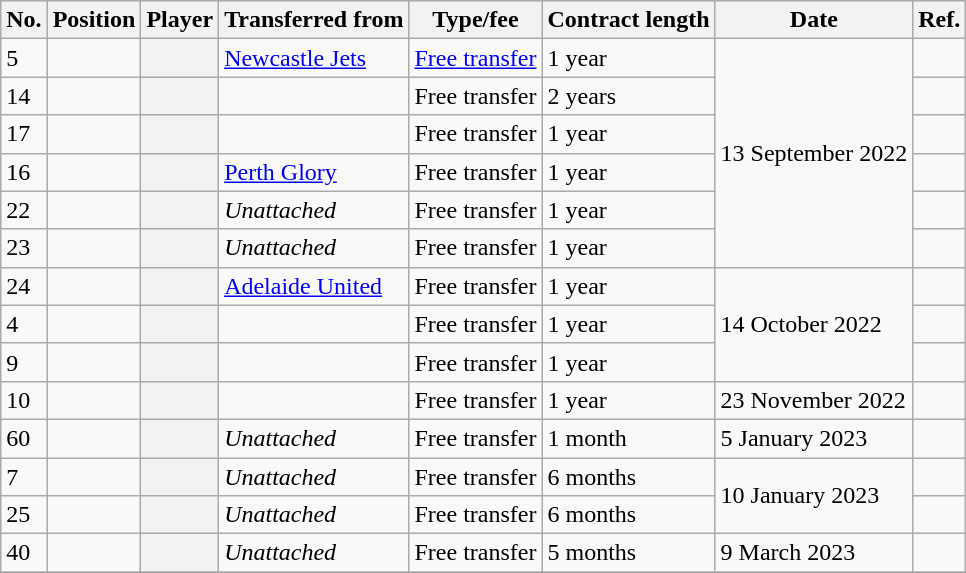<table class="wikitable plainrowheaders sortable" style="text-align:center; text-align:left">
<tr>
<th scope="col">No.</th>
<th scope="col">Position</th>
<th scope="col">Player</th>
<th scope="col">Transferred from</th>
<th scope="col">Type/fee</th>
<th scope="col">Contract length</th>
<th scope="col">Date</th>
<th class="unsortable" scope="col">Ref.</th>
</tr>
<tr>
<td>5</td>
<td></td>
<th scope="row"></th>
<td><a href='#'>Newcastle Jets</a></td>
<td><a href='#'>Free transfer</a></td>
<td>1 year</td>
<td rowspan="6">13 September 2022</td>
<td></td>
</tr>
<tr>
<td>14</td>
<td></td>
<th scope="row"></th>
<td></td>
<td>Free transfer</td>
<td>2 years</td>
<td></td>
</tr>
<tr>
<td>17</td>
<td></td>
<th scope="row"></th>
<td></td>
<td>Free transfer</td>
<td>1 year</td>
<td></td>
</tr>
<tr>
<td>16</td>
<td></td>
<th scope="row"></th>
<td><a href='#'>Perth Glory</a></td>
<td>Free transfer</td>
<td>1 year</td>
<td></td>
</tr>
<tr>
<td>22</td>
<td></td>
<th scope="row"></th>
<td><em>Unattached</em></td>
<td>Free transfer</td>
<td>1 year</td>
<td></td>
</tr>
<tr>
<td>23</td>
<td></td>
<th scope="row"></th>
<td><em>Unattached</em></td>
<td>Free transfer</td>
<td>1 year</td>
<td></td>
</tr>
<tr>
<td>24</td>
<td></td>
<th scope="row"></th>
<td><a href='#'>Adelaide United</a></td>
<td>Free transfer</td>
<td>1 year</td>
<td rowspan="3">14 October 2022</td>
<td></td>
</tr>
<tr>
<td>4</td>
<td></td>
<th scope="row"></th>
<td></td>
<td>Free transfer</td>
<td>1 year</td>
<td></td>
</tr>
<tr>
<td>9</td>
<td></td>
<th scope="row"></th>
<td></td>
<td>Free transfer</td>
<td>1 year</td>
<td></td>
</tr>
<tr>
<td>10</td>
<td></td>
<th scope="row"></th>
<td></td>
<td>Free transfer</td>
<td>1 year</td>
<td>23 November 2022</td>
<td></td>
</tr>
<tr>
<td>60</td>
<td></td>
<th scope="row"></th>
<td><em>Unattached</em></td>
<td>Free transfer</td>
<td>1 month</td>
<td>5 January 2023</td>
<td></td>
</tr>
<tr>
<td>7</td>
<td></td>
<th scope="row"></th>
<td><em>Unattached</em></td>
<td>Free transfer</td>
<td>6 months</td>
<td rowspan="2">10 January 2023</td>
<td></td>
</tr>
<tr>
<td>25</td>
<td></td>
<th scope="row"></th>
<td><em>Unattached</em></td>
<td>Free transfer</td>
<td>6 months</td>
<td></td>
</tr>
<tr>
<td>40</td>
<td></td>
<th scope="row"></th>
<td><em>Unattached</em></td>
<td>Free transfer</td>
<td>5 months</td>
<td>9 March 2023</td>
<td></td>
</tr>
<tr>
</tr>
</table>
